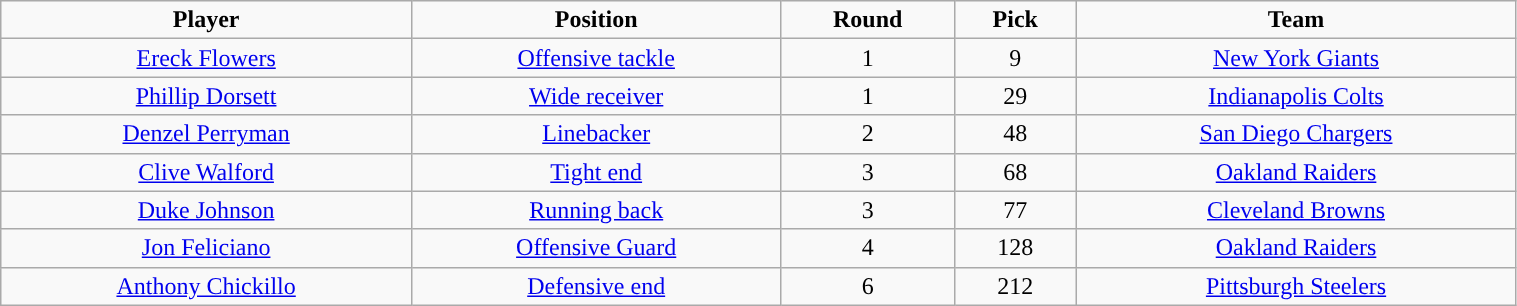<table class="wikitable" style="width:80%;">
<tr style="text-align:center; ">
<td><strong>Player</strong></td>
<td><strong>Position</strong></td>
<td><strong>Round</strong></td>
<td><strong>Pick</strong></td>
<td><strong>Team</strong></td>
</tr>
<tr style="text-align:center;">
<td><a href='#'>Ereck Flowers</a></td>
<td><a href='#'>Offensive tackle</a></td>
<td>1</td>
<td>9</td>
<td><a href='#'>New York Giants</a></td>
</tr>
<tr style="text-align:center;">
<td><a href='#'>Phillip Dorsett</a></td>
<td><a href='#'>Wide receiver</a></td>
<td>1</td>
<td>29</td>
<td><a href='#'>Indianapolis Colts</a></td>
</tr>
<tr style="text-align:center;">
<td><a href='#'>Denzel Perryman</a></td>
<td><a href='#'>Linebacker</a></td>
<td>2</td>
<td>48</td>
<td><a href='#'>San Diego Chargers</a></td>
</tr>
<tr style="text-align:center;">
<td><a href='#'>Clive Walford</a></td>
<td><a href='#'>Tight end</a></td>
<td>3</td>
<td>68</td>
<td><a href='#'>Oakland Raiders</a></td>
</tr>
<tr style="text-align:center;">
<td><a href='#'>Duke Johnson</a></td>
<td><a href='#'>Running back</a></td>
<td>3</td>
<td>77</td>
<td><a href='#'>Cleveland Browns</a></td>
</tr>
<tr style="text-align:center;">
<td><a href='#'>Jon Feliciano</a></td>
<td><a href='#'>Offensive Guard</a></td>
<td>4</td>
<td>128</td>
<td><a href='#'>Oakland Raiders</a></td>
</tr>
<tr style="text-align:center;">
<td><a href='#'>Anthony Chickillo</a></td>
<td><a href='#'>Defensive end</a></td>
<td>6</td>
<td>212</td>
<td><a href='#'>Pittsburgh Steelers</a></td>
</tr>
</table>
